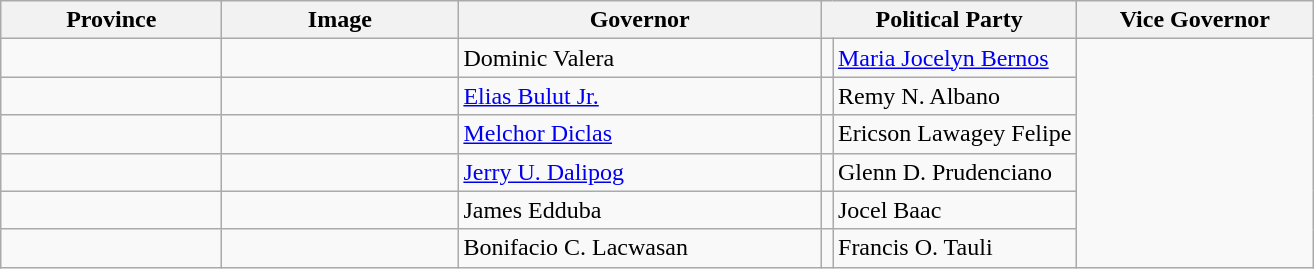<table class="wikitable sortable">
<tr>
<th width=140>Province</th>
<th width=150>Image</th>
<th width=235>Governor</th>
<th width=120 colspan=2>Political Party</th>
<th width=150>Vice Governor</th>
</tr>
<tr>
<td></td>
<td align=center></td>
<td>Dominic Valera</td>
<td></td>
<td><a href='#'>Maria Jocelyn Bernos</a></td>
</tr>
<tr>
<td></td>
<td align=center></td>
<td><a href='#'>Elias Bulut Jr.</a></td>
<td></td>
<td>Remy N. Albano</td>
</tr>
<tr>
<td></td>
<td align=center></td>
<td><a href='#'>Melchor Diclas</a></td>
<td></td>
<td>Ericson Lawagey Felipe</td>
</tr>
<tr>
<td></td>
<td align=center></td>
<td><a href='#'>Jerry U. Dalipog</a></td>
<td></td>
<td>Glenn D. Prudenciano</td>
</tr>
<tr>
<td></td>
<td align=center></td>
<td>James Edduba</td>
<td></td>
<td>Jocel Baac</td>
</tr>
<tr>
<td></td>
<td align=center></td>
<td>Bonifacio C. Lacwasan</td>
<td></td>
<td>Francis O. Tauli</td>
</tr>
</table>
